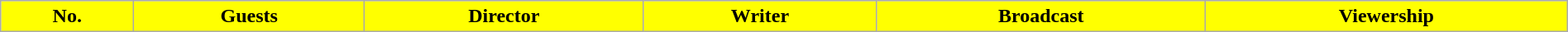<table class="wikitable" width="100%">
<tr>
<th scope="col" style="background:#FFFF00;">No.</th>
<th scope="col" style="background:#FFFF00;">Guests</th>
<th scope="col" style="background:#FFFF00;">Director</th>
<th scope="col" style="background:#FFFF00;">Writer</th>
<th scope="col" style="background:#FFFF00;">Broadcast</th>
<th scope="col" style="background:#FFFF00;">Viewership<br></th>
</tr>
</table>
